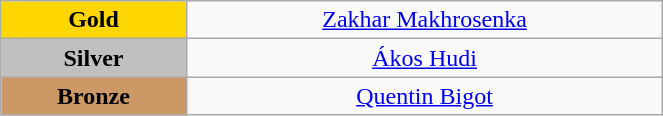<table class="wikitable" style="text-align:center; " width="35%">
<tr>
<td bgcolor="gold"><strong>Gold</strong></td>
<td><a href='#'>Zakhar Makhrosenka</a><br>  <small><em></em></small></td>
</tr>
<tr>
<td bgcolor="silver"><strong>Silver</strong></td>
<td><a href='#'>Ákos Hudi</a><br>  <small><em></em></small></td>
</tr>
<tr>
<td bgcolor="CC9966"><strong>Bronze</strong></td>
<td><a href='#'>Quentin Bigot</a><br>  <small><em></em></small></td>
</tr>
</table>
